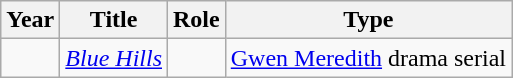<table class="wikitable sortable">
<tr>
<th>Year</th>
<th>Title</th>
<th>Role</th>
<th class="unsortable">Type</th>
</tr>
<tr>
<td></td>
<td><em><a href='#'>Blue Hills</a></em></td>
<td></td>
<td><a href='#'>Gwen Meredith</a> drama serial</td>
</tr>
</table>
